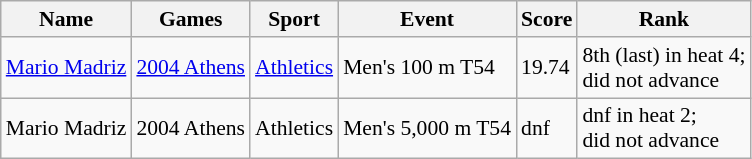<table class="wikitable sortable" style="font-size:90%">
<tr>
<th>Name</th>
<th>Games</th>
<th>Sport</th>
<th>Event</th>
<th>Score</th>
<th>Rank</th>
</tr>
<tr>
<td><a href='#'>Mario Madriz</a></td>
<td><a href='#'>2004 Athens</a></td>
<td><a href='#'>Athletics</a></td>
<td>Men's 100 m T54</td>
<td>19.74</td>
<td>8th (last) in heat 4;<br> did not advance</td>
</tr>
<tr>
<td>Mario Madriz</td>
<td>2004 Athens</td>
<td>Athletics</td>
<td>Men's 5,000 m T54</td>
<td>dnf</td>
<td>dnf in heat 2;<br> did not advance</td>
</tr>
</table>
